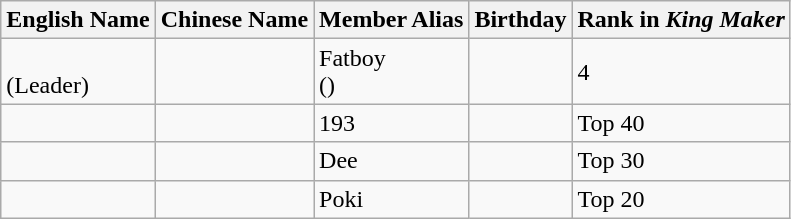<table class="wikitable">
<tr>
<th>English Name</th>
<th>Chinese Name</th>
<th>Member Alias</th>
<th>Birthday</th>
<th>Rank in <em>King Maker</em></th>
</tr>
<tr>
<td><br>(Leader)</td>
<td></td>
<td>Fatboy<br>()</td>
<td></td>
<td>4</td>
</tr>
<tr>
<td></td>
<td></td>
<td>193</td>
<td></td>
<td>Top 40</td>
</tr>
<tr>
<td></td>
<td></td>
<td>Dee</td>
<td></td>
<td>Top 30</td>
</tr>
<tr>
<td></td>
<td></td>
<td>Poki</td>
<td></td>
<td>Top 20</td>
</tr>
</table>
